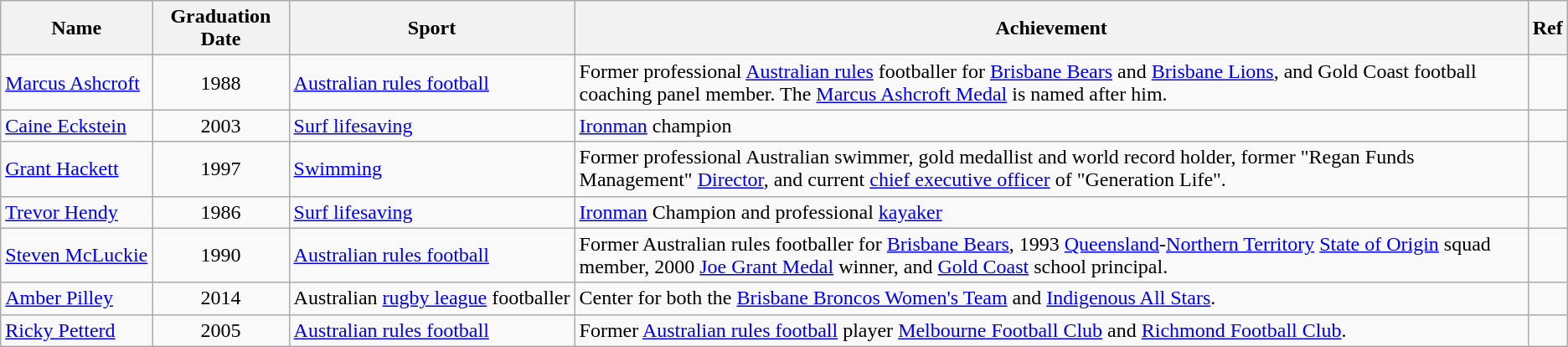<table class="wikitable sortable">
<tr>
<th>Name</th>
<th>Graduation Date</th>
<th>Sport</th>
<th>Achievement</th>
<th>Ref</th>
</tr>
<tr>
<td style="white-space: nowrap;"><a href='#'>Marcus Ashcroft</a></td>
<td style="text-align:center">1988</td>
<td style="white-space: nowrap;"><a href='#'>Australian rules football</a></td>
<td>Former professional <a href='#'>Australian rules</a> footballer for <a href='#'>Brisbane Bears</a> and <a href='#'>Brisbane Lions</a>, and Gold Coast football coaching panel member. The <a href='#'>Marcus Ashcroft Medal</a> is named after him.</td>
<td></td>
</tr>
<tr>
<td style="white-space: nowrap;"><a href='#'>Caine Eckstein</a></td>
<td style="text-align:center">2003</td>
<td style="white-space: nowrap;"><a href='#'>Surf lifesaving</a></td>
<td><a href='#'>Ironman</a> champion</td>
<td></td>
</tr>
<tr>
<td style="white-space: nowrap;"><a href='#'>Grant Hackett</a></td>
<td style="text-align:center">1997</td>
<td style="white-space: nowrap;"><a href='#'>Swimming</a></td>
<td>Former professional Australian swimmer, gold medallist and world record holder, former "Regan Funds Management" <a href='#'>Director</a>, and current <a href='#'>chief executive officer</a> of "Generation Life".</td>
<td></td>
</tr>
<tr>
<td style="white-space: nowrap;"><a href='#'>Trevor Hendy</a></td>
<td style="text-align:center">1986</td>
<td style="white-space: nowrap;"><a href='#'>Surf lifesaving</a></td>
<td><a href='#'>Ironman</a> Champion and professional <a href='#'>kayaker</a></td>
<td></td>
</tr>
<tr>
<td style="white-space: nowrap;"><a href='#'>Steven McLuckie</a></td>
<td style="text-align:center">1990</td>
<td style="white-space: nowrap;"><a href='#'>Australian rules football</a></td>
<td>Former Australian rules footballer for <a href='#'>Brisbane Bears</a>, 1993 <a href='#'>Queensland</a>-<a href='#'>Northern Territory</a> <a href='#'>State of Origin</a> squad member, 2000 <a href='#'>Joe Grant Medal</a> winner, and <a href='#'>Gold Coast</a> school principal.</td>
<td></td>
</tr>
<tr>
<td style="white-space: nowrap;"><a href='#'>Amber Pilley</a></td>
<td style="text-align:center">2014</td>
<td style="white-space: nowrap;">Australian <a href='#'>rugby league</a> footballer</td>
<td>Center for both the <a href='#'>Brisbane Broncos Women's Team</a> and <a href='#'>Indigenous All Stars</a>.</td>
<td></td>
</tr>
<tr>
<td style="white-space: nowrap;"><a href='#'>Ricky Petterd</a></td>
<td style="text-align:center">2005</td>
<td style="white-space: nowrap;"><a href='#'>Australian rules football</a></td>
<td>Former <a href='#'>Australian rules football</a> player <a href='#'>Melbourne Football Club</a> and <a href='#'>Richmond Football Club</a>.</td>
<td></td>
</tr>
</table>
